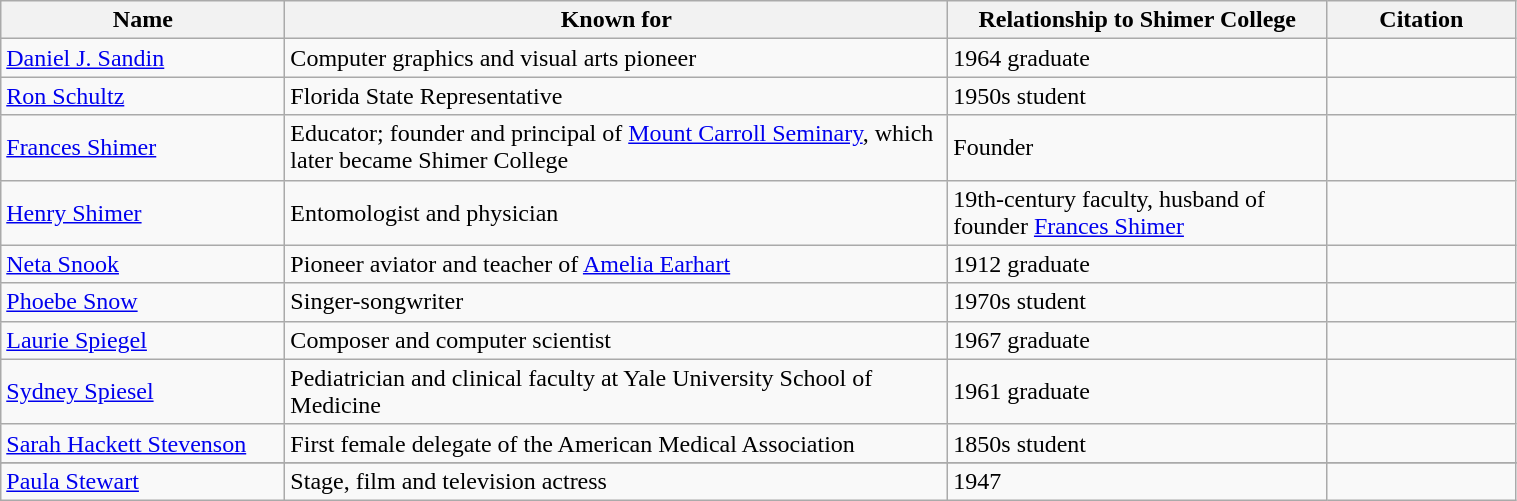<table class="wikitable" width=80%>
<tr>
<th width=15%>Name</th>
<th width = 35%>Known for</th>
<th width = 20%>Relationship to Shimer College</th>
<th width=10%>Citation</th>
</tr>
<tr>
<td><a href='#'>Daniel J. Sandin</a></td>
<td>Computer graphics and visual arts pioneer</td>
<td>1964 graduate</td>
<td></td>
</tr>
<tr>
<td><a href='#'>Ron Schultz</a></td>
<td>Florida State Representative</td>
<td>1950s student</td>
<td></td>
</tr>
<tr>
<td><a href='#'>Frances Shimer</a></td>
<td>Educator; founder and principal of <a href='#'>Mount Carroll Seminary</a>, which later became Shimer College</td>
<td>Founder</td>
<td></td>
</tr>
<tr>
<td><a href='#'>Henry Shimer</a></td>
<td>Entomologist and physician</td>
<td>19th-century faculty, husband of founder <a href='#'>Frances Shimer</a></td>
<td></td>
</tr>
<tr>
<td><a href='#'>Neta Snook</a></td>
<td>Pioneer aviator and teacher of <a href='#'>Amelia Earhart</a></td>
<td>1912 graduate</td>
<td></td>
</tr>
<tr>
<td><a href='#'>Phoebe Snow</a></td>
<td>Singer-songwriter</td>
<td>1970s student</td>
<td></td>
</tr>
<tr>
<td><a href='#'>Laurie Spiegel</a></td>
<td>Composer and computer scientist</td>
<td>1967 graduate</td>
<td></td>
</tr>
<tr>
<td><a href='#'>Sydney Spiesel</a></td>
<td>Pediatrician and clinical faculty at Yale University School of Medicine</td>
<td>1961 graduate</td>
<td></td>
</tr>
<tr>
<td><a href='#'>Sarah Hackett Stevenson</a></td>
<td>First female delegate of the American Medical Association</td>
<td>1850s student</td>
<td></td>
</tr>
<tr>
</tr>
<tr>
<td><a href='#'>Paula Stewart</a></td>
<td>Stage, film and television actress</td>
<td>1947</td>
<td></td>
</tr>
</table>
